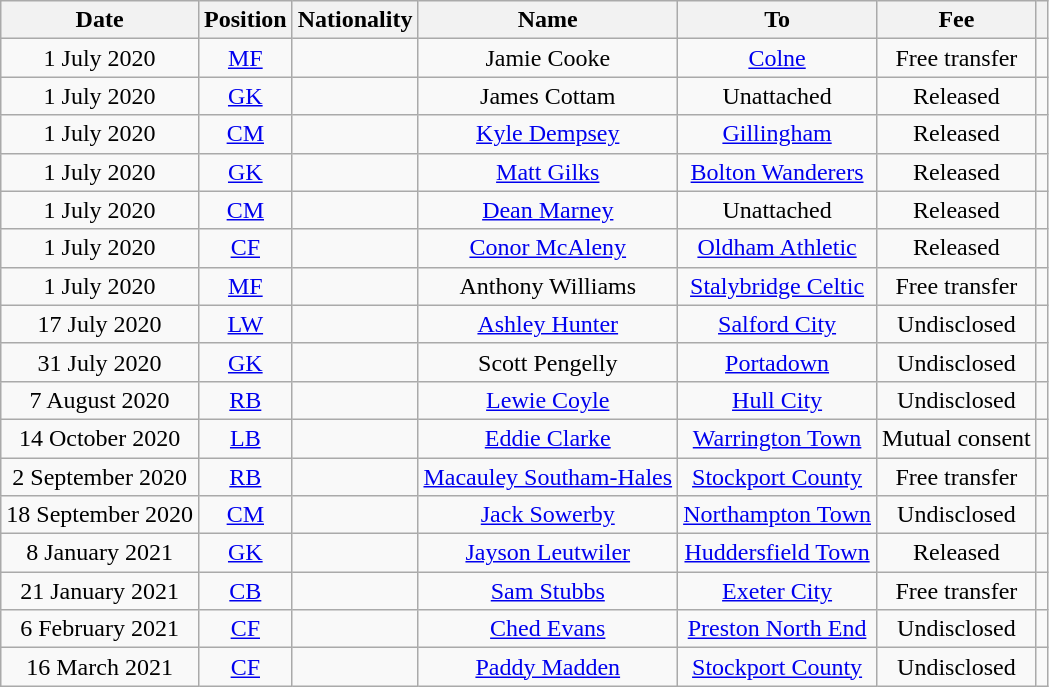<table class="wikitable" style="text-align:center;">
<tr>
<th>Date</th>
<th>Position</th>
<th>Nationality</th>
<th>Name</th>
<th>To</th>
<th>Fee</th>
<th></th>
</tr>
<tr>
<td>1 July 2020</td>
<td><a href='#'>MF</a></td>
<td></td>
<td>Jamie Cooke</td>
<td> <a href='#'>Colne</a></td>
<td>Free transfer</td>
<td></td>
</tr>
<tr>
<td>1 July 2020</td>
<td><a href='#'>GK</a></td>
<td></td>
<td>James Cottam</td>
<td> Unattached</td>
<td>Released</td>
<td></td>
</tr>
<tr>
<td>1 July 2020</td>
<td><a href='#'>CM</a></td>
<td></td>
<td><a href='#'>Kyle Dempsey</a></td>
<td> <a href='#'>Gillingham</a></td>
<td>Released</td>
<td></td>
</tr>
<tr>
<td>1 July 2020</td>
<td><a href='#'>GK</a></td>
<td></td>
<td><a href='#'>Matt Gilks</a></td>
<td> <a href='#'>Bolton Wanderers</a></td>
<td>Released</td>
<td></td>
</tr>
<tr>
<td>1 July 2020</td>
<td><a href='#'>CM</a></td>
<td></td>
<td><a href='#'>Dean Marney</a></td>
<td> Unattached</td>
<td>Released</td>
<td></td>
</tr>
<tr>
<td>1 July 2020</td>
<td><a href='#'>CF</a></td>
<td></td>
<td><a href='#'>Conor McAleny</a></td>
<td> <a href='#'>Oldham Athletic</a></td>
<td>Released</td>
<td></td>
</tr>
<tr>
<td>1 July 2020</td>
<td><a href='#'>MF</a></td>
<td></td>
<td>Anthony Williams</td>
<td> <a href='#'>Stalybridge Celtic</a></td>
<td>Free transfer</td>
<td></td>
</tr>
<tr>
<td>17 July 2020</td>
<td><a href='#'>LW</a></td>
<td></td>
<td><a href='#'>Ashley Hunter</a></td>
<td> <a href='#'>Salford City</a></td>
<td>Undisclosed</td>
<td></td>
</tr>
<tr>
<td>31 July 2020</td>
<td><a href='#'>GK</a></td>
<td></td>
<td>Scott Pengelly</td>
<td> <a href='#'>Portadown</a></td>
<td>Undisclosed</td>
<td></td>
</tr>
<tr>
<td>7 August 2020</td>
<td><a href='#'>RB</a></td>
<td></td>
<td><a href='#'>Lewie Coyle</a></td>
<td> <a href='#'>Hull City</a></td>
<td>Undisclosed</td>
<td></td>
</tr>
<tr>
<td>14 October 2020</td>
<td><a href='#'>LB</a></td>
<td></td>
<td><a href='#'>Eddie Clarke</a></td>
<td> <a href='#'>Warrington Town</a></td>
<td>Mutual consent</td>
<td></td>
</tr>
<tr>
<td>2 September 2020</td>
<td><a href='#'>RB</a></td>
<td></td>
<td><a href='#'>Macauley Southam-Hales</a></td>
<td> <a href='#'>Stockport County</a></td>
<td>Free transfer</td>
<td></td>
</tr>
<tr>
<td>18 September 2020</td>
<td><a href='#'>CM</a></td>
<td></td>
<td><a href='#'>Jack Sowerby</a></td>
<td> <a href='#'>Northampton Town</a></td>
<td>Undisclosed</td>
<td></td>
</tr>
<tr>
<td>8 January 2021</td>
<td><a href='#'>GK</a></td>
<td></td>
<td><a href='#'>Jayson Leutwiler</a></td>
<td> <a href='#'>Huddersfield Town</a></td>
<td>Released</td>
<td></td>
</tr>
<tr>
<td>21 January 2021</td>
<td><a href='#'>CB</a></td>
<td></td>
<td><a href='#'>Sam Stubbs</a></td>
<td> <a href='#'>Exeter City</a></td>
<td>Free transfer</td>
<td></td>
</tr>
<tr>
<td>6 February 2021</td>
<td><a href='#'>CF</a></td>
<td></td>
<td><a href='#'>Ched Evans</a></td>
<td> <a href='#'>Preston North End</a></td>
<td>Undisclosed</td>
<td></td>
</tr>
<tr>
<td>16 March 2021</td>
<td><a href='#'>CF</a></td>
<td></td>
<td><a href='#'>Paddy Madden</a></td>
<td> <a href='#'>Stockport County</a></td>
<td>Undisclosed</td>
<td></td>
</tr>
</table>
